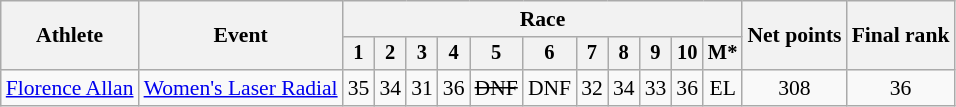<table class="wikitable" style="font-size:90%">
<tr>
<th rowspan="2">Athlete</th>
<th rowspan="2">Event</th>
<th colspan=11>Race</th>
<th rowspan=2>Net points</th>
<th rowspan=2>Final rank</th>
</tr>
<tr style="font-size:95%">
<th>1</th>
<th>2</th>
<th>3</th>
<th>4</th>
<th>5</th>
<th>6</th>
<th>7</th>
<th>8</th>
<th>9</th>
<th>10</th>
<th>M*</th>
</tr>
<tr align=center>
<td align=left><a href='#'>Florence Allan</a></td>
<td align=left><a href='#'>Women's Laser Radial</a></td>
<td>35</td>
<td>34</td>
<td>31</td>
<td>36</td>
<td><s>DNF</s></td>
<td>DNF</td>
<td>32</td>
<td>34</td>
<td>33</td>
<td>36</td>
<td>EL</td>
<td>308</td>
<td>36</td>
</tr>
</table>
